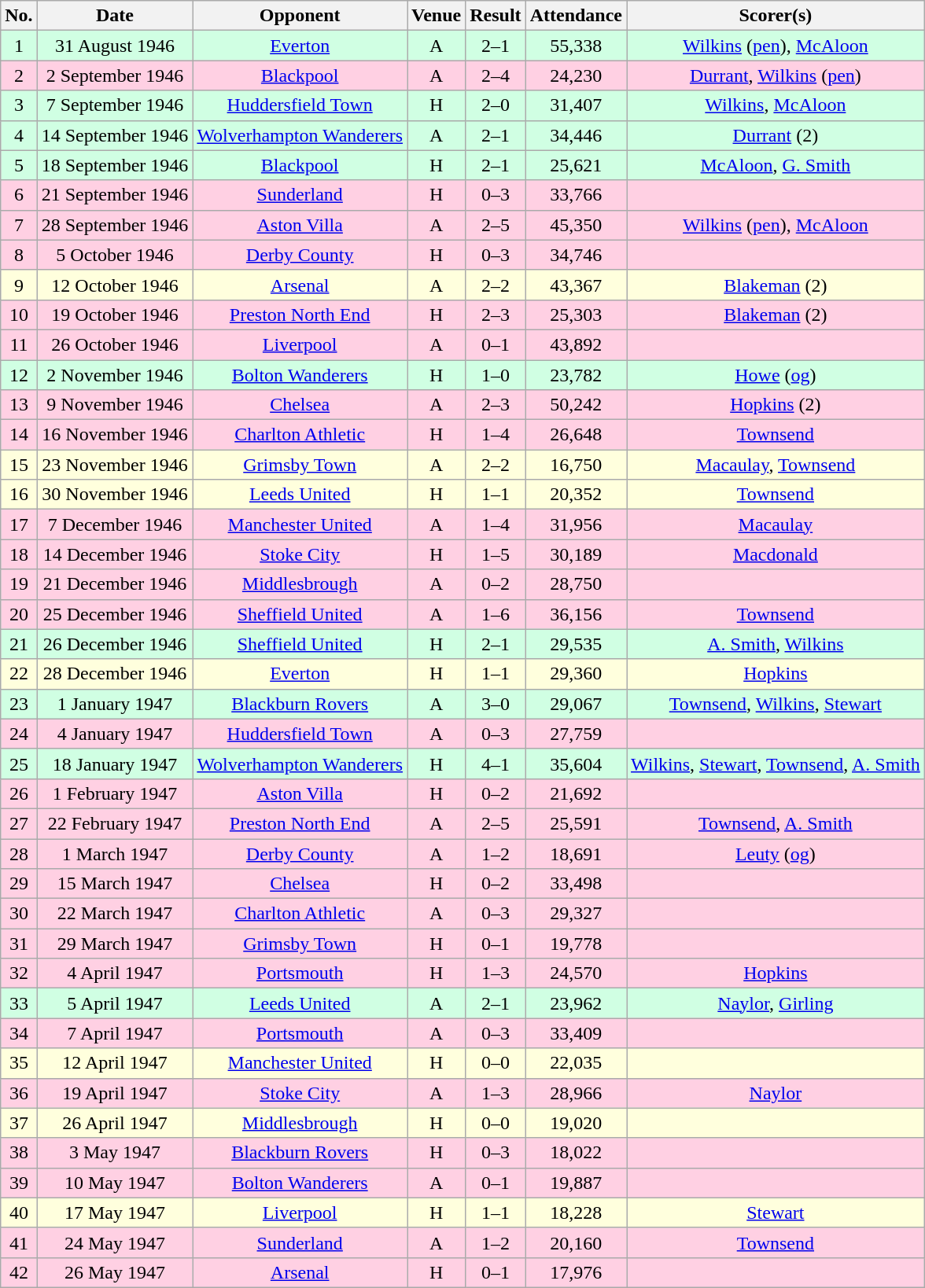<table class="wikitable sortable" style="text-align:center;">
<tr>
<th>No.</th>
<th>Date</th>
<th>Opponent</th>
<th>Venue</th>
<th>Result</th>
<th>Attendance</th>
<th>Scorer(s)</th>
</tr>
<tr style="background:#d0ffe3;">
<td>1</td>
<td>31 August 1946</td>
<td><a href='#'>Everton</a></td>
<td>A</td>
<td>2–1</td>
<td>55,338</td>
<td><a href='#'>Wilkins</a> (<a href='#'>pen</a>), <a href='#'>McAloon</a></td>
</tr>
<tr style="background:#ffd0e3;">
<td>2</td>
<td>2 September 1946</td>
<td><a href='#'>Blackpool</a></td>
<td>A</td>
<td>2–4</td>
<td>24,230</td>
<td><a href='#'>Durrant</a>, <a href='#'>Wilkins</a> (<a href='#'>pen</a>)</td>
</tr>
<tr style="background:#d0ffe3;">
<td>3</td>
<td>7 September 1946</td>
<td><a href='#'>Huddersfield Town</a></td>
<td>H</td>
<td>2–0</td>
<td>31,407</td>
<td><a href='#'>Wilkins</a>, <a href='#'>McAloon</a></td>
</tr>
<tr style="background:#d0ffe3;">
<td>4</td>
<td>14 September 1946</td>
<td><a href='#'>Wolverhampton Wanderers</a></td>
<td>A</td>
<td>2–1</td>
<td>34,446</td>
<td><a href='#'>Durrant</a> (2)</td>
</tr>
<tr style="background:#d0ffe3;">
<td>5</td>
<td>18 September 1946</td>
<td><a href='#'>Blackpool</a></td>
<td>H</td>
<td>2–1</td>
<td>25,621</td>
<td><a href='#'>McAloon</a>, <a href='#'>G. Smith</a></td>
</tr>
<tr style="background:#ffd0e3;">
<td>6</td>
<td>21 September 1946</td>
<td><a href='#'>Sunderland</a></td>
<td>H</td>
<td>0–3</td>
<td>33,766</td>
<td></td>
</tr>
<tr style="background:#ffd0e3;">
<td>7</td>
<td>28 September 1946</td>
<td><a href='#'>Aston Villa</a></td>
<td>A</td>
<td>2–5</td>
<td>45,350</td>
<td><a href='#'>Wilkins</a> (<a href='#'>pen</a>), <a href='#'>McAloon</a></td>
</tr>
<tr style="background:#ffd0e3;">
<td>8</td>
<td>5 October 1946</td>
<td><a href='#'>Derby County</a></td>
<td>H</td>
<td>0–3</td>
<td>34,746</td>
<td></td>
</tr>
<tr style="background:#ffd;">
<td>9</td>
<td>12 October 1946</td>
<td><a href='#'>Arsenal</a></td>
<td>A</td>
<td>2–2</td>
<td>43,367</td>
<td><a href='#'>Blakeman</a> (2)</td>
</tr>
<tr style="background:#ffd0e3;">
<td>10</td>
<td>19 October 1946</td>
<td><a href='#'>Preston North End</a></td>
<td>H</td>
<td>2–3</td>
<td>25,303</td>
<td><a href='#'>Blakeman</a> (2)</td>
</tr>
<tr style="background:#ffd0e3;">
<td>11</td>
<td>26 October 1946</td>
<td><a href='#'>Liverpool</a></td>
<td>A</td>
<td>0–1</td>
<td>43,892</td>
<td></td>
</tr>
<tr style="background:#d0ffe3;">
<td>12</td>
<td>2 November 1946</td>
<td><a href='#'>Bolton Wanderers</a></td>
<td>H</td>
<td>1–0</td>
<td>23,782</td>
<td><a href='#'>Howe</a> (<a href='#'>og</a>)</td>
</tr>
<tr style="background:#ffd0e3;">
<td>13</td>
<td>9 November 1946</td>
<td><a href='#'>Chelsea</a></td>
<td>A</td>
<td>2–3</td>
<td>50,242</td>
<td><a href='#'>Hopkins</a> (2)</td>
</tr>
<tr style="background:#ffd0e3;">
<td>14</td>
<td>16 November 1946</td>
<td><a href='#'>Charlton Athletic</a></td>
<td>H</td>
<td>1–4</td>
<td>26,648</td>
<td><a href='#'>Townsend</a></td>
</tr>
<tr style="background:#ffd;">
<td>15</td>
<td>23 November 1946</td>
<td><a href='#'>Grimsby Town</a></td>
<td>A</td>
<td>2–2</td>
<td>16,750</td>
<td><a href='#'>Macaulay</a>, <a href='#'>Townsend</a></td>
</tr>
<tr style="background:#ffd;">
<td>16</td>
<td>30 November 1946</td>
<td><a href='#'>Leeds United</a></td>
<td>H</td>
<td>1–1</td>
<td>20,352</td>
<td><a href='#'>Townsend</a></td>
</tr>
<tr style="background:#ffd0e3;">
<td>17</td>
<td>7 December 1946</td>
<td><a href='#'>Manchester United</a></td>
<td>A</td>
<td>1–4</td>
<td>31,956</td>
<td><a href='#'>Macaulay</a></td>
</tr>
<tr style="background:#ffd0e3;">
<td>18</td>
<td>14 December 1946</td>
<td><a href='#'>Stoke City</a></td>
<td>H</td>
<td>1–5</td>
<td>30,189</td>
<td><a href='#'>Macdonald</a></td>
</tr>
<tr style="background:#ffd0e3;">
<td>19</td>
<td>21 December 1946</td>
<td><a href='#'>Middlesbrough</a></td>
<td>A</td>
<td>0–2</td>
<td>28,750</td>
<td></td>
</tr>
<tr style="background:#ffd0e3;">
<td>20</td>
<td>25 December 1946</td>
<td><a href='#'>Sheffield United</a></td>
<td>A</td>
<td>1–6</td>
<td>36,156</td>
<td><a href='#'>Townsend</a></td>
</tr>
<tr style="background:#d0ffe3;">
<td>21</td>
<td>26 December 1946</td>
<td><a href='#'>Sheffield United</a></td>
<td>H</td>
<td>2–1</td>
<td>29,535</td>
<td><a href='#'>A. Smith</a>, <a href='#'>Wilkins</a></td>
</tr>
<tr style="background:#ffd;">
<td>22</td>
<td>28 December 1946</td>
<td><a href='#'>Everton</a></td>
<td>H</td>
<td>1–1</td>
<td>29,360</td>
<td><a href='#'>Hopkins</a></td>
</tr>
<tr style="background:#d0ffe3;">
<td>23</td>
<td>1 January 1947</td>
<td><a href='#'>Blackburn Rovers</a></td>
<td>A</td>
<td>3–0</td>
<td>29,067</td>
<td><a href='#'>Townsend</a>, <a href='#'>Wilkins</a>, <a href='#'>Stewart</a></td>
</tr>
<tr style="background:#ffd0e3;">
<td>24</td>
<td>4 January 1947</td>
<td><a href='#'>Huddersfield Town</a></td>
<td>A</td>
<td>0–3</td>
<td>27,759</td>
<td></td>
</tr>
<tr style="background:#d0ffe3;">
<td>25</td>
<td>18 January 1947</td>
<td><a href='#'>Wolverhampton Wanderers</a></td>
<td>H</td>
<td>4–1</td>
<td>35,604</td>
<td><a href='#'>Wilkins</a>, <a href='#'>Stewart</a>, <a href='#'>Townsend</a>, <a href='#'>A. Smith</a></td>
</tr>
<tr style="background:#ffd0e3;">
<td>26</td>
<td>1 February 1947</td>
<td><a href='#'>Aston Villa</a></td>
<td>H</td>
<td>0–2</td>
<td>21,692</td>
<td></td>
</tr>
<tr style="background:#ffd0e3;">
<td>27</td>
<td>22 February 1947</td>
<td><a href='#'>Preston North End</a></td>
<td>A</td>
<td>2–5</td>
<td>25,591</td>
<td><a href='#'>Townsend</a>, <a href='#'>A. Smith</a></td>
</tr>
<tr style="background:#ffd0e3;">
<td>28</td>
<td>1 March 1947</td>
<td><a href='#'>Derby County</a></td>
<td>A</td>
<td>1–2</td>
<td>18,691</td>
<td><a href='#'>Leuty</a> (<a href='#'>og</a>)</td>
</tr>
<tr style="background:#ffd0e3;">
<td>29</td>
<td>15 March 1947</td>
<td><a href='#'>Chelsea</a></td>
<td>H</td>
<td>0–2</td>
<td>33,498</td>
<td></td>
</tr>
<tr style="background:#ffd0e3;">
<td>30</td>
<td>22 March 1947</td>
<td><a href='#'>Charlton Athletic</a></td>
<td>A</td>
<td>0–3</td>
<td>29,327</td>
<td></td>
</tr>
<tr style="background:#ffd0e3;">
<td>31</td>
<td>29 March 1947</td>
<td><a href='#'>Grimsby Town</a></td>
<td>H</td>
<td>0–1</td>
<td>19,778</td>
<td></td>
</tr>
<tr style="background:#ffd0e3;">
<td>32</td>
<td>4 April 1947</td>
<td><a href='#'>Portsmouth</a></td>
<td>H</td>
<td>1–3</td>
<td>24,570</td>
<td><a href='#'>Hopkins</a></td>
</tr>
<tr style="background:#d0ffe3;">
<td>33</td>
<td>5 April 1947</td>
<td><a href='#'>Leeds United</a></td>
<td>A</td>
<td>2–1</td>
<td>23,962</td>
<td><a href='#'>Naylor</a>, <a href='#'>Girling</a></td>
</tr>
<tr style="background:#ffd0e3;">
<td>34</td>
<td>7 April 1947</td>
<td><a href='#'>Portsmouth</a></td>
<td>A</td>
<td>0–3</td>
<td>33,409</td>
<td></td>
</tr>
<tr style="background:#ffd;">
<td>35</td>
<td>12 April 1947</td>
<td><a href='#'>Manchester United</a></td>
<td>H</td>
<td>0–0</td>
<td>22,035</td>
<td></td>
</tr>
<tr style="background:#ffd0e3;">
<td>36</td>
<td>19 April 1947</td>
<td><a href='#'>Stoke City</a></td>
<td>A</td>
<td>1–3</td>
<td>28,966</td>
<td><a href='#'>Naylor</a></td>
</tr>
<tr style="background:#ffd;">
<td>37</td>
<td>26 April 1947</td>
<td><a href='#'>Middlesbrough</a></td>
<td>H</td>
<td>0–0</td>
<td>19,020</td>
<td></td>
</tr>
<tr style="background:#ffd0e3;">
<td>38</td>
<td>3 May 1947</td>
<td><a href='#'>Blackburn Rovers</a></td>
<td>H</td>
<td>0–3</td>
<td>18,022</td>
<td></td>
</tr>
<tr style="background:#ffd0e3;">
<td>39</td>
<td>10 May 1947</td>
<td><a href='#'>Bolton Wanderers</a></td>
<td>A</td>
<td>0–1</td>
<td>19,887</td>
<td></td>
</tr>
<tr style="background:#ffd;">
<td>40</td>
<td>17 May 1947</td>
<td><a href='#'>Liverpool</a></td>
<td>H</td>
<td>1–1</td>
<td>18,228</td>
<td><a href='#'>Stewart</a></td>
</tr>
<tr style="background:#ffd0e3;">
<td>41</td>
<td>24 May 1947</td>
<td><a href='#'>Sunderland</a></td>
<td>A</td>
<td>1–2</td>
<td>20,160</td>
<td><a href='#'>Townsend</a></td>
</tr>
<tr style="background:#ffd0e3;">
<td>42</td>
<td>26 May 1947</td>
<td><a href='#'>Arsenal</a></td>
<td>H</td>
<td>0–1</td>
<td>17,976</td>
<td></td>
</tr>
</table>
